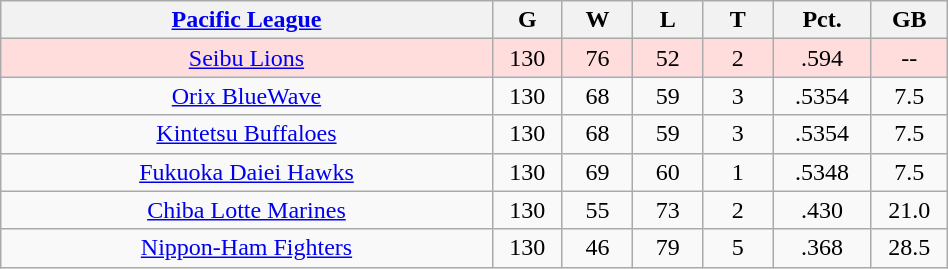<table class="wikitable"  style="width:50%; text-align:center;">
<tr>
<th style="width:35%;"><a href='#'>Pacific League</a></th>
<th style="width:5%;">G</th>
<th style="width:5%;">W</th>
<th style="width:5%;">L</th>
<th style="width:5%;">T</th>
<th style="width:7%;">Pct.</th>
<th style="width:5%;">GB</th>
</tr>
<tr style="background:#fdd;">
<td><a href='#'>Seibu Lions</a></td>
<td>130</td>
<td>76</td>
<td>52</td>
<td>2</td>
<td>.594</td>
<td>--</td>
</tr>
<tr align=center>
<td><a href='#'>Orix BlueWave</a></td>
<td>130</td>
<td>68</td>
<td>59</td>
<td>3</td>
<td>.5354</td>
<td>7.5</td>
</tr>
<tr align=center>
<td><a href='#'>Kintetsu Buffaloes</a></td>
<td>130</td>
<td>68</td>
<td>59</td>
<td>3</td>
<td>.5354</td>
<td>7.5</td>
</tr>
<tr align=center>
<td><a href='#'>Fukuoka Daiei Hawks</a></td>
<td>130</td>
<td>69</td>
<td>60</td>
<td>1</td>
<td>.5348</td>
<td>7.5</td>
</tr>
<tr align=center>
<td><a href='#'>Chiba Lotte Marines</a></td>
<td>130</td>
<td>55</td>
<td>73</td>
<td>2</td>
<td>.430</td>
<td>21.0</td>
</tr>
<tr align=center>
<td><a href='#'>Nippon-Ham Fighters</a></td>
<td>130</td>
<td>46</td>
<td>79</td>
<td>5</td>
<td>.368</td>
<td>28.5</td>
</tr>
</table>
